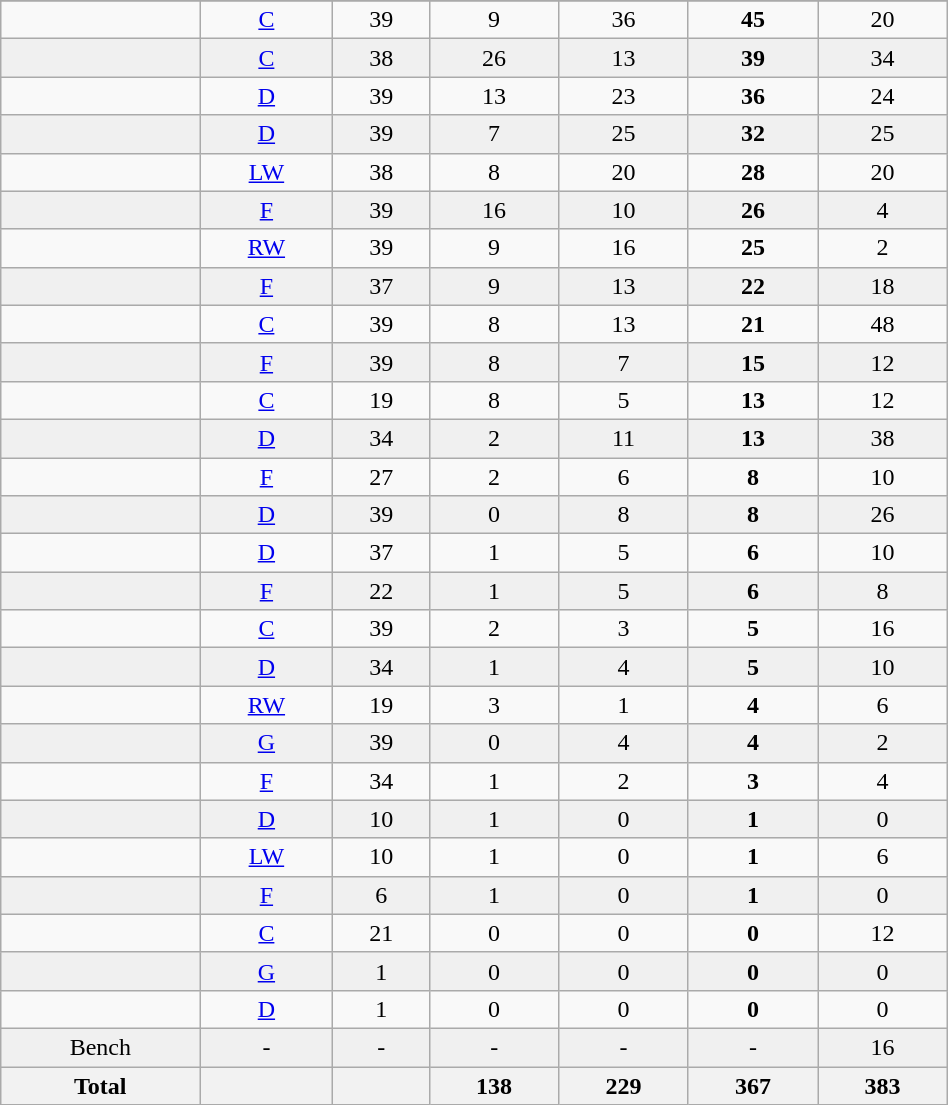<table class="wikitable sortable" width ="50%">
<tr align="center">
</tr>
<tr align="center" bgcolor="">
<td></td>
<td><a href='#'>C</a></td>
<td>39</td>
<td>9</td>
<td>36</td>
<td><strong>45</strong></td>
<td>20</td>
</tr>
<tr align="center" bgcolor="f0f0f0">
<td></td>
<td><a href='#'>C</a></td>
<td>38</td>
<td>26</td>
<td>13</td>
<td><strong>39</strong></td>
<td>34</td>
</tr>
<tr align="center" bgcolor="">
<td></td>
<td><a href='#'>D</a></td>
<td>39</td>
<td>13</td>
<td>23</td>
<td><strong>36</strong></td>
<td>24</td>
</tr>
<tr align="center" bgcolor="f0f0f0">
<td></td>
<td><a href='#'>D</a></td>
<td>39</td>
<td>7</td>
<td>25</td>
<td><strong>32</strong></td>
<td>25</td>
</tr>
<tr align="center" bgcolor="">
<td></td>
<td><a href='#'>LW</a></td>
<td>38</td>
<td>8</td>
<td>20</td>
<td><strong>28</strong></td>
<td>20</td>
</tr>
<tr align="center" bgcolor="f0f0f0">
<td></td>
<td><a href='#'>F</a></td>
<td>39</td>
<td>16</td>
<td>10</td>
<td><strong>26</strong></td>
<td>4</td>
</tr>
<tr align="center" bgcolor="">
<td></td>
<td><a href='#'>RW</a></td>
<td>39</td>
<td>9</td>
<td>16</td>
<td><strong>25</strong></td>
<td>2</td>
</tr>
<tr align="center" bgcolor="f0f0f0">
<td></td>
<td><a href='#'>F</a></td>
<td>37</td>
<td>9</td>
<td>13</td>
<td><strong>22</strong></td>
<td>18</td>
</tr>
<tr align="center" bgcolor="">
<td></td>
<td><a href='#'>C</a></td>
<td>39</td>
<td>8</td>
<td>13</td>
<td><strong>21</strong></td>
<td>48</td>
</tr>
<tr align="center" bgcolor="f0f0f0">
<td></td>
<td><a href='#'>F</a></td>
<td>39</td>
<td>8</td>
<td>7</td>
<td><strong>15</strong></td>
<td>12</td>
</tr>
<tr align="center" bgcolor="">
<td></td>
<td><a href='#'>C</a></td>
<td>19</td>
<td>8</td>
<td>5</td>
<td><strong>13</strong></td>
<td>12</td>
</tr>
<tr align="center" bgcolor="f0f0f0">
<td></td>
<td><a href='#'>D</a></td>
<td>34</td>
<td>2</td>
<td>11</td>
<td><strong>13</strong></td>
<td>38</td>
</tr>
<tr align="center" bgcolor="">
<td></td>
<td><a href='#'>F</a></td>
<td>27</td>
<td>2</td>
<td>6</td>
<td><strong>8</strong></td>
<td>10</td>
</tr>
<tr align="center" bgcolor="f0f0f0">
<td></td>
<td><a href='#'>D</a></td>
<td>39</td>
<td>0</td>
<td>8</td>
<td><strong>8</strong></td>
<td>26</td>
</tr>
<tr align="center" bgcolor="">
<td></td>
<td><a href='#'>D</a></td>
<td>37</td>
<td>1</td>
<td>5</td>
<td><strong>6</strong></td>
<td>10</td>
</tr>
<tr align="center" bgcolor="f0f0f0">
<td></td>
<td><a href='#'>F</a></td>
<td>22</td>
<td>1</td>
<td>5</td>
<td><strong>6</strong></td>
<td>8</td>
</tr>
<tr align="center" bgcolor="">
<td></td>
<td><a href='#'>C</a></td>
<td>39</td>
<td>2</td>
<td>3</td>
<td><strong>5</strong></td>
<td>16</td>
</tr>
<tr align="center" bgcolor="f0f0f0">
<td></td>
<td><a href='#'>D</a></td>
<td>34</td>
<td>1</td>
<td>4</td>
<td><strong>5</strong></td>
<td>10</td>
</tr>
<tr align="center" bgcolor="">
<td></td>
<td><a href='#'>RW</a></td>
<td>19</td>
<td>3</td>
<td>1</td>
<td><strong>4</strong></td>
<td>6</td>
</tr>
<tr align="center" bgcolor="f0f0f0">
<td></td>
<td><a href='#'>G</a></td>
<td>39</td>
<td>0</td>
<td>4</td>
<td><strong>4</strong></td>
<td>2</td>
</tr>
<tr align="center" bgcolor="">
<td></td>
<td><a href='#'>F</a></td>
<td>34</td>
<td>1</td>
<td>2</td>
<td><strong>3</strong></td>
<td>4</td>
</tr>
<tr align="center" bgcolor="f0f0f0">
<td></td>
<td><a href='#'>D</a></td>
<td>10</td>
<td>1</td>
<td>0</td>
<td><strong>1</strong></td>
<td>0</td>
</tr>
<tr align="center" bgcolor="">
<td></td>
<td><a href='#'>LW</a></td>
<td>10</td>
<td>1</td>
<td>0</td>
<td><strong>1</strong></td>
<td>6</td>
</tr>
<tr align="center" bgcolor="f0f0f0">
<td></td>
<td><a href='#'>F</a></td>
<td>6</td>
<td>1</td>
<td>0</td>
<td><strong>1</strong></td>
<td>0</td>
</tr>
<tr align="center" bgcolor="">
<td></td>
<td><a href='#'>C</a></td>
<td>21</td>
<td>0</td>
<td>0</td>
<td><strong>0</strong></td>
<td>12</td>
</tr>
<tr align="center" bgcolor="f0f0f0">
<td></td>
<td><a href='#'>G</a></td>
<td>1</td>
<td>0</td>
<td>0</td>
<td><strong>0</strong></td>
<td>0</td>
</tr>
<tr align="center" bgcolor="">
<td></td>
<td><a href='#'>D</a></td>
<td>1</td>
<td>0</td>
<td>0</td>
<td><strong>0</strong></td>
<td>0</td>
</tr>
<tr align="center" bgcolor="f0f0f0">
<td>Bench</td>
<td>-</td>
<td>-</td>
<td>-</td>
<td>-</td>
<td>-</td>
<td>16</td>
</tr>
<tr>
<th>Total</th>
<th></th>
<th></th>
<th>138</th>
<th>229</th>
<th>367</th>
<th>383</th>
</tr>
</table>
